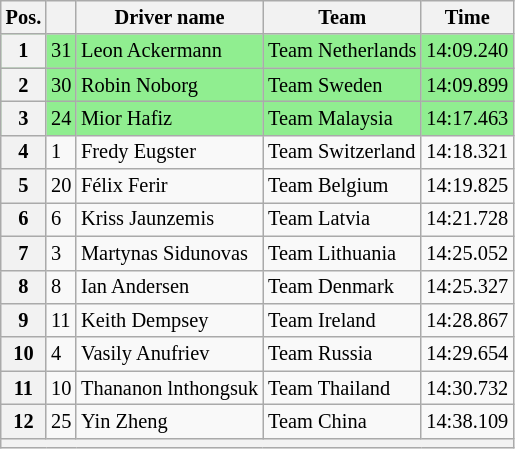<table class="wikitable" style="font-size: 85%;">
<tr>
<th scope="col">Pos.</th>
<th scope="col"></th>
<th scope="col">Driver name</th>
<th scope="col">Team</th>
<th scope="col">Time</th>
</tr>
<tr style="background:lightgreen;">
<th>1</th>
<td>31</td>
<td>Leon Ackermann</td>
<td> Team Netherlands</td>
<td>14:09.240</td>
</tr>
<tr style="background:lightgreen;">
<th>2</th>
<td>30</td>
<td>Robin Noborg</td>
<td> Team Sweden</td>
<td>14:09.899</td>
</tr>
<tr style="background:lightgreen;">
<th>3</th>
<td>24</td>
<td>Mior Hafiz</td>
<td> Team Malaysia</td>
<td>14:17.463</td>
</tr>
<tr>
<th>4</th>
<td>1</td>
<td>Fredy Eugster</td>
<td> Team Switzerland</td>
<td>14:18.321</td>
</tr>
<tr>
<th>5</th>
<td>20</td>
<td>Félix Ferir</td>
<td> Team Belgium</td>
<td>14:19.825</td>
</tr>
<tr>
<th>6</th>
<td>6</td>
<td>Kriss Jaunzemis</td>
<td> Team Latvia</td>
<td>14:21.728</td>
</tr>
<tr>
<th>7</th>
<td>3</td>
<td>Martynas Sidunovas</td>
<td> Team Lithuania</td>
<td>14:25.052</td>
</tr>
<tr>
<th>8</th>
<td>8</td>
<td>Ian Andersen</td>
<td> Team Denmark</td>
<td>14:25.327</td>
</tr>
<tr>
<th>9</th>
<td>11</td>
<td>Keith Dempsey</td>
<td> Team Ireland</td>
<td>14:28.867</td>
</tr>
<tr>
<th>10</th>
<td>4</td>
<td>Vasily Anufriev</td>
<td> Team Russia</td>
<td>14:29.654</td>
</tr>
<tr>
<th>11</th>
<td>10</td>
<td>Thananon lnthongsuk</td>
<td> Team Thailand</td>
<td>14:30.732</td>
</tr>
<tr>
<th>12</th>
<td>25</td>
<td>Yin Zheng</td>
<td> Team China</td>
<td>14:38.109</td>
</tr>
<tr class="sortbottom">
<th colspan=5></th>
</tr>
</table>
